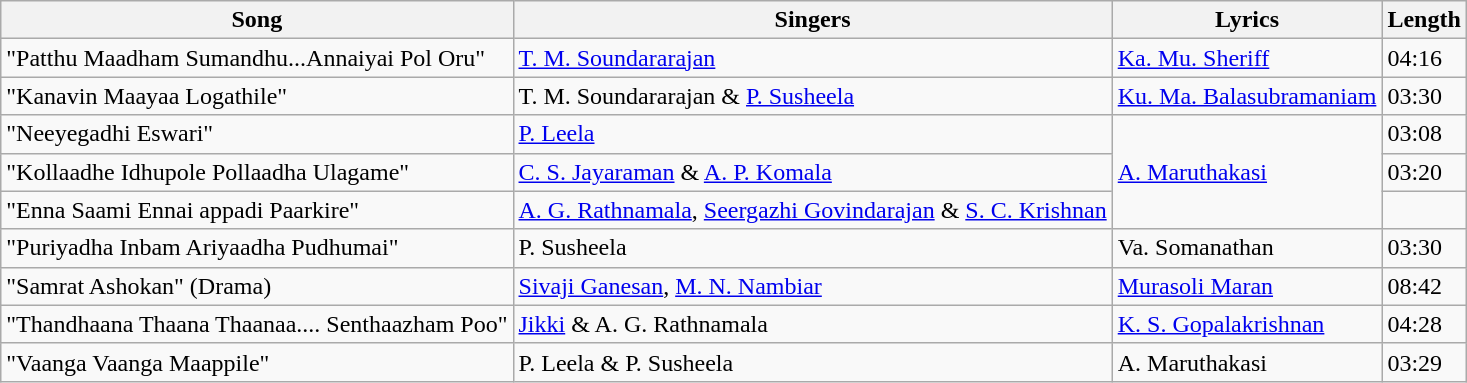<table class="wikitable">
<tr>
<th>Song</th>
<th>Singers</th>
<th>Lyrics</th>
<th>Length</th>
</tr>
<tr>
<td>"Patthu Maadham Sumandhu...Annaiyai Pol Oru"</td>
<td><a href='#'>T. M. Soundararajan</a></td>
<td><a href='#'>Ka. Mu. Sheriff</a></td>
<td>04:16</td>
</tr>
<tr>
<td>"Kanavin Maayaa Logathile"</td>
<td>T. M. Soundararajan & <a href='#'>P. Susheela</a></td>
<td><a href='#'>Ku. Ma. Balasubramaniam</a></td>
<td>03:30</td>
</tr>
<tr>
<td>"Neeyegadhi Eswari"</td>
<td><a href='#'>P. Leela</a></td>
<td rowspan=3><a href='#'>A. Maruthakasi</a></td>
<td>03:08</td>
</tr>
<tr>
<td>"Kollaadhe Idhupole Pollaadha Ulagame"</td>
<td><a href='#'>C. S. Jayaraman</a> & <a href='#'>A. P. Komala</a></td>
<td>03:20</td>
</tr>
<tr>
<td>"Enna Saami Ennai appadi Paarkire"</td>
<td><a href='#'>A. G. Rathnamala</a>, <a href='#'>Seergazhi Govindarajan</a> & <a href='#'>S. C. Krishnan</a></td>
<td></td>
</tr>
<tr>
<td>"Puriyadha Inbam Ariyaadha Pudhumai"</td>
<td>P. Susheela</td>
<td>Va. Somanathan</td>
<td>03:30</td>
</tr>
<tr>
<td>"Samrat Ashokan" (Drama)</td>
<td><a href='#'>Sivaji Ganesan</a>, <a href='#'>M. N. Nambiar</a></td>
<td><a href='#'>Murasoli Maran</a></td>
<td>08:42</td>
</tr>
<tr>
<td>"Thandhaana Thaana Thaanaa.... Senthaazham Poo"</td>
<td><a href='#'>Jikki</a> & A. G. Rathnamala</td>
<td><a href='#'>K. S. Gopalakrishnan</a></td>
<td>04:28</td>
</tr>
<tr>
<td>"Vaanga Vaanga Maappile"</td>
<td>P. Leela & P. Susheela</td>
<td>A. Maruthakasi</td>
<td>03:29</td>
</tr>
</table>
